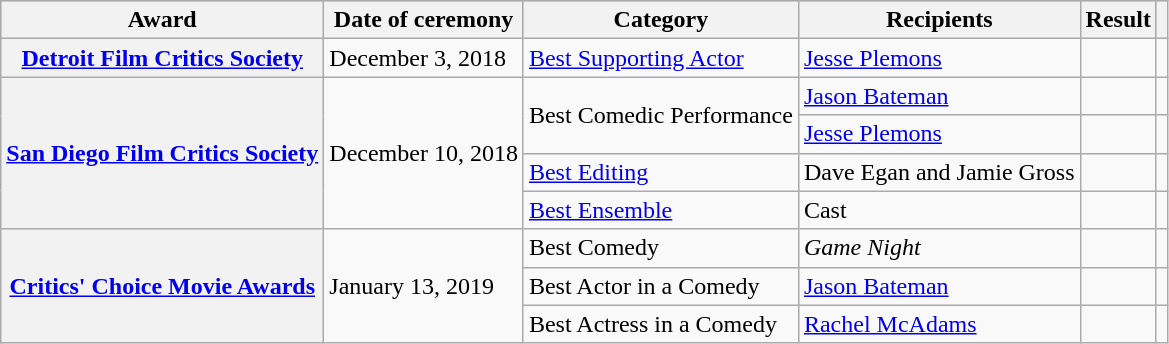<table class="wikitable sortable">
<tr style="background:#ccc; text-align:center;">
<th scope="col">Award</th>
<th scope="col">Date of ceremony</th>
<th scope="col">Category</th>
<th scope="col">Recipients</th>
<th scope="col">Result</th>
<th scope="col" class="unsortable"></th>
</tr>
<tr>
<th scope="row"><a href='#'>Detroit Film Critics Society</a></th>
<td>December 3, 2018</td>
<td><a href='#'>Best Supporting Actor</a></td>
<td><a href='#'>Jesse Plemons</a></td>
<td></td>
<td style="text-align:center;"></td>
</tr>
<tr>
<th rowspan="4" scope="row"><a href='#'>San Diego Film Critics Society</a></th>
<td rowspan="4">December 10, 2018</td>
<td rowspan="2">Best Comedic Performance</td>
<td><a href='#'>Jason Bateman</a></td>
<td></td>
<td style="text-align:center;"></td>
</tr>
<tr>
<td><a href='#'>Jesse Plemons</a></td>
<td></td>
<td></td>
</tr>
<tr>
<td><a href='#'>Best Editing</a></td>
<td>Dave Egan and Jamie Gross</td>
<td></td>
<td></td>
</tr>
<tr>
<td><a href='#'>Best Ensemble</a></td>
<td>Cast</td>
<td></td>
<td></td>
</tr>
<tr>
<th rowspan="3" scope="row"><a href='#'>Critics' Choice Movie Awards</a></th>
<td rowspan="3">January 13, 2019</td>
<td>Best Comedy</td>
<td><em>Game Night</em></td>
<td></td>
<td></td>
</tr>
<tr>
<td>Best Actor in a Comedy</td>
<td><a href='#'>Jason Bateman</a></td>
<td></td>
<td></td>
</tr>
<tr>
<td>Best Actress in a Comedy</td>
<td><a href='#'>Rachel McAdams</a></td>
<td></td>
<td></td>
</tr>
</table>
